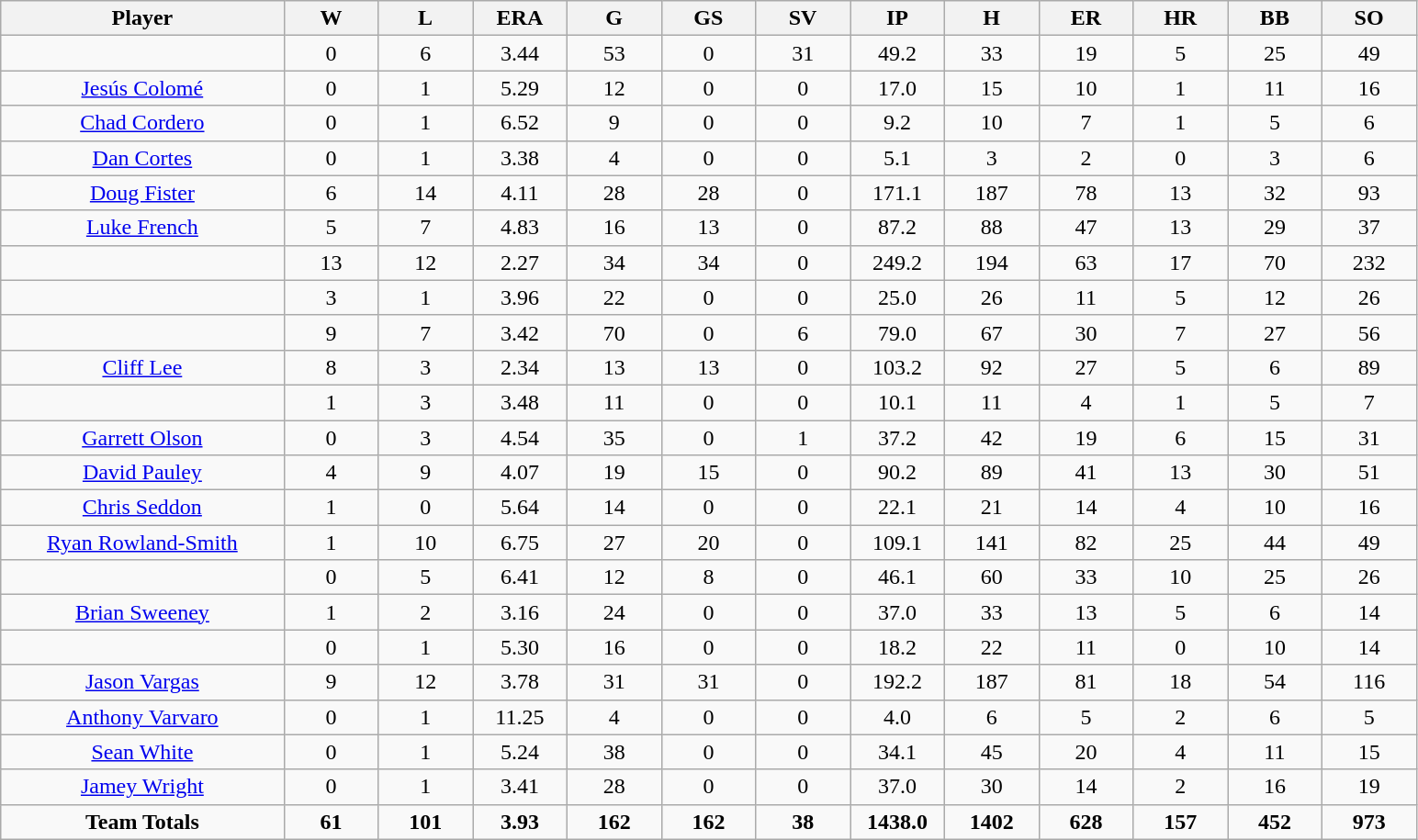<table class="wikitable sortable">
<tr>
<th bgcolor="#DDDDFF" width="15%">Player</th>
<th bgcolor="#DDDDFF" width="5%">W</th>
<th bgcolor="#DDDDFF" width="5%">L</th>
<th bgcolor="#DDDDFF" width="5%">ERA</th>
<th bgcolor="#DDDDFF" width="5%">G</th>
<th bgcolor="#DDDDFF" width="5%">GS</th>
<th bgcolor="#DDDDFF" width="5%">SV</th>
<th bgcolor="#DDDDFF" width="5%">IP</th>
<th bgcolor="#DDDDFF" width="5%">H</th>
<th bgcolor="#DDDDFF" width="5%">ER</th>
<th bgcolor="#DDDDFF" width="5%">HR</th>
<th bgcolor="#DDDDFF" width="5%">BB</th>
<th bgcolor="#DDDDFF" width="5%">SO</th>
</tr>
<tr align="center">
<td></td>
<td>0</td>
<td>6</td>
<td>3.44</td>
<td>53</td>
<td>0</td>
<td>31</td>
<td>49.2</td>
<td>33</td>
<td>19</td>
<td>5</td>
<td>25</td>
<td>49</td>
</tr>
<tr align="center">
<td><a href='#'>Jesús Colomé</a></td>
<td>0</td>
<td>1</td>
<td>5.29</td>
<td>12</td>
<td>0</td>
<td>0</td>
<td>17.0</td>
<td>15</td>
<td>10</td>
<td>1</td>
<td>11</td>
<td>16</td>
</tr>
<tr align=center>
<td><a href='#'>Chad Cordero</a></td>
<td>0</td>
<td>1</td>
<td>6.52</td>
<td>9</td>
<td>0</td>
<td>0</td>
<td>9.2</td>
<td>10</td>
<td>7</td>
<td>1</td>
<td>5</td>
<td>6</td>
</tr>
<tr align=center>
<td><a href='#'>Dan Cortes</a></td>
<td>0</td>
<td>1</td>
<td>3.38</td>
<td>4</td>
<td>0</td>
<td>0</td>
<td>5.1</td>
<td>3</td>
<td>2</td>
<td>0</td>
<td>3</td>
<td>6</td>
</tr>
<tr align=center>
<td><a href='#'>Doug Fister</a></td>
<td>6</td>
<td>14</td>
<td>4.11</td>
<td>28</td>
<td>28</td>
<td>0</td>
<td>171.1</td>
<td>187</td>
<td>78</td>
<td>13</td>
<td>32</td>
<td>93</td>
</tr>
<tr align=center>
<td><a href='#'>Luke French</a></td>
<td>5</td>
<td>7</td>
<td>4.83</td>
<td>16</td>
<td>13</td>
<td>0</td>
<td>87.2</td>
<td>88</td>
<td>47</td>
<td>13</td>
<td>29</td>
<td>37</td>
</tr>
<tr align=center>
<td></td>
<td>13</td>
<td>12</td>
<td>2.27</td>
<td>34</td>
<td>34</td>
<td>0</td>
<td>249.2</td>
<td>194</td>
<td>63</td>
<td>17</td>
<td>70</td>
<td>232</td>
</tr>
<tr align="center">
<td></td>
<td>3</td>
<td>1</td>
<td>3.96</td>
<td>22</td>
<td>0</td>
<td>0</td>
<td>25.0</td>
<td>26</td>
<td>11</td>
<td>5</td>
<td>12</td>
<td>26</td>
</tr>
<tr align="center">
<td></td>
<td>9</td>
<td>7</td>
<td>3.42</td>
<td>70</td>
<td>0</td>
<td>6</td>
<td>79.0</td>
<td>67</td>
<td>30</td>
<td>7</td>
<td>27</td>
<td>56</td>
</tr>
<tr align="center">
<td><a href='#'>Cliff Lee</a></td>
<td>8</td>
<td>3</td>
<td>2.34</td>
<td>13</td>
<td>13</td>
<td>0</td>
<td>103.2</td>
<td>92</td>
<td>27</td>
<td>5</td>
<td>6</td>
<td>89</td>
</tr>
<tr align=center>
<td></td>
<td>1</td>
<td>3</td>
<td>3.48</td>
<td>11</td>
<td>0</td>
<td>0</td>
<td>10.1</td>
<td>11</td>
<td>4</td>
<td>1</td>
<td>5</td>
<td>7</td>
</tr>
<tr align="center">
<td><a href='#'>Garrett Olson</a></td>
<td>0</td>
<td>3</td>
<td>4.54</td>
<td>35</td>
<td>0</td>
<td>1</td>
<td>37.2</td>
<td>42</td>
<td>19</td>
<td>6</td>
<td>15</td>
<td>31</td>
</tr>
<tr align=center>
<td><a href='#'>David Pauley</a></td>
<td>4</td>
<td>9</td>
<td>4.07</td>
<td>19</td>
<td>15</td>
<td>0</td>
<td>90.2</td>
<td>89</td>
<td>41</td>
<td>13</td>
<td>30</td>
<td>51</td>
</tr>
<tr align=center>
<td><a href='#'>Chris Seddon</a></td>
<td>1</td>
<td>0</td>
<td>5.64</td>
<td>14</td>
<td>0</td>
<td>0</td>
<td>22.1</td>
<td>21</td>
<td>14</td>
<td>4</td>
<td>10</td>
<td>16</td>
</tr>
<tr align=center>
<td><a href='#'>Ryan Rowland-Smith</a></td>
<td>1</td>
<td>10</td>
<td>6.75</td>
<td>27</td>
<td>20</td>
<td>0</td>
<td>109.1</td>
<td>141</td>
<td>82</td>
<td>25</td>
<td>44</td>
<td>49</td>
</tr>
<tr align=center>
<td></td>
<td>0</td>
<td>5</td>
<td>6.41</td>
<td>12</td>
<td>8</td>
<td>0</td>
<td>46.1</td>
<td>60</td>
<td>33</td>
<td>10</td>
<td>25</td>
<td>26</td>
</tr>
<tr align="center">
<td><a href='#'>Brian Sweeney</a></td>
<td>1</td>
<td>2</td>
<td>3.16</td>
<td>24</td>
<td>0</td>
<td>0</td>
<td>37.0</td>
<td>33</td>
<td>13</td>
<td>5</td>
<td>6</td>
<td>14</td>
</tr>
<tr align=center>
<td></td>
<td>0</td>
<td>1</td>
<td>5.30</td>
<td>16</td>
<td>0</td>
<td>0</td>
<td>18.2</td>
<td>22</td>
<td>11</td>
<td>0</td>
<td>10</td>
<td>14</td>
</tr>
<tr align=center>
<td><a href='#'>Jason Vargas</a></td>
<td>9</td>
<td>12</td>
<td>3.78</td>
<td>31</td>
<td>31</td>
<td>0</td>
<td>192.2</td>
<td>187</td>
<td>81</td>
<td>18</td>
<td>54</td>
<td>116</td>
</tr>
<tr align=center>
<td><a href='#'>Anthony Varvaro</a></td>
<td>0</td>
<td>1</td>
<td>11.25</td>
<td>4</td>
<td>0</td>
<td>0</td>
<td>4.0</td>
<td>6</td>
<td>5</td>
<td>2</td>
<td>6</td>
<td>5</td>
</tr>
<tr align=center>
<td><a href='#'>Sean White</a></td>
<td>0</td>
<td>1</td>
<td>5.24</td>
<td>38</td>
<td>0</td>
<td>0</td>
<td>34.1</td>
<td>45</td>
<td>20</td>
<td>4</td>
<td>11</td>
<td>15</td>
</tr>
<tr align=center>
<td><a href='#'>Jamey Wright</a></td>
<td>0</td>
<td>1</td>
<td>3.41</td>
<td>28</td>
<td>0</td>
<td>0</td>
<td>37.0</td>
<td>30</td>
<td>14</td>
<td>2</td>
<td>16</td>
<td>19</td>
</tr>
<tr align=center>
<td><strong>Team Totals</strong></td>
<td><strong>61</strong></td>
<td><strong>101</strong></td>
<td><strong>3.93</strong></td>
<td><strong>162</strong></td>
<td><strong>162</strong></td>
<td><strong>38</strong></td>
<td><strong>1438.0</strong></td>
<td><strong>1402</strong></td>
<td><strong>628</strong></td>
<td><strong>157</strong></td>
<td><strong>452</strong></td>
<td><strong>973</strong></td>
</tr>
</table>
